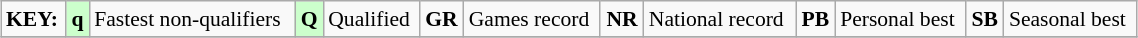<table class="wikitable" style="margin:0.5em auto; font-size:90%;position:relative;" width=60%>
<tr>
<td><strong>KEY:</strong></td>
<td bgcolor=ccffcc align=center><strong>q</strong></td>
<td>Fastest non-qualifiers</td>
<td bgcolor=ccffcc align=center><strong>Q</strong></td>
<td>Qualified</td>
<td align=center><strong>GR</strong></td>
<td>Games record</td>
<td align=center><strong>NR</strong></td>
<td>National record</td>
<td align=center><strong>PB</strong></td>
<td>Personal best</td>
<td align=center><strong>SB</strong></td>
<td>Seasonal best</td>
</tr>
<tr>
</tr>
</table>
